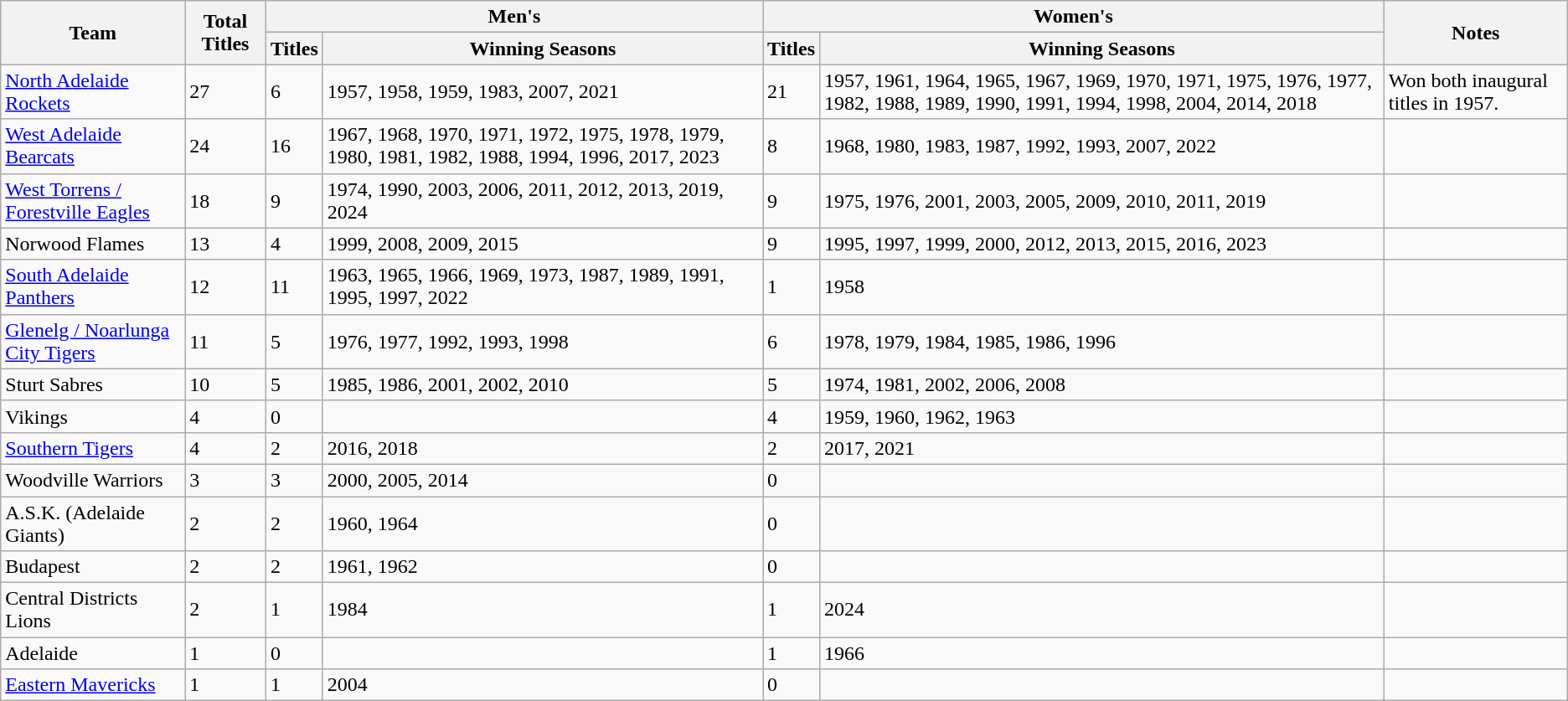<table class="wikitable" style="align:center">
<tr>
<th rowspan="2">Team</th>
<th rowspan="2">Total Titles</th>
<th colspan="2">Men's</th>
<th colspan="2">Women's</th>
<th rowspan="2">Notes</th>
</tr>
<tr>
<th>Titles</th>
<th>Winning Seasons</th>
<th>Titles</th>
<th>Winning Seasons</th>
</tr>
<tr>
<td><a href='#'>North Adelaide Rockets</a></td>
<td>27</td>
<td>6</td>
<td>1957, 1958, 1959, 1983, 2007, 2021</td>
<td>21</td>
<td>1957, 1961, 1964, 1965, 1967, 1969, 1970, 1971, 1975, 1976, 1977, 1982, 1988, 1989, 1990, 1991, 1994, 1998, 2004, 2014, 2018</td>
<td>Won both inaugural titles in 1957.</td>
</tr>
<tr>
<td><a href='#'>West Adelaide Bearcats</a></td>
<td>24</td>
<td>16</td>
<td>1967, 1968, 1970, 1971, 1972, 1975, 1978, 1979, 1980, 1981, 1982, 1988, 1994, 1996, 2017, 2023</td>
<td>8</td>
<td>1968, 1980, 1983, 1987, 1992, 1993, 2007, 2022</td>
<td></td>
</tr>
<tr>
<td><a href='#'>West Torrens / Forestville Eagles</a></td>
<td>18</td>
<td>9</td>
<td>1974, 1990, 2003, 2006, 2011, 2012, 2013, 2019, 2024</td>
<td>9</td>
<td>1975, 1976, 2001, 2003, 2005, 2009, 2010, 2011, 2019</td>
<td></td>
</tr>
<tr>
<td>Norwood Flames</td>
<td>13</td>
<td>4</td>
<td>1999, 2008, 2009, 2015</td>
<td>9</td>
<td>1995, 1997, 1999, 2000, 2012, 2013, 2015, 2016, 2023</td>
<td></td>
</tr>
<tr>
<td><a href='#'>South Adelaide Panthers</a></td>
<td>12</td>
<td>11</td>
<td>1963, 1965, 1966, 1969, 1973, 1987, 1989, 1991, 1995, 1997, 2022</td>
<td>1</td>
<td>1958</td>
<td></td>
</tr>
<tr>
<td><a href='#'>Glenelg / Noarlunga City Tigers</a></td>
<td>11</td>
<td>5</td>
<td>1976, 1977, 1992, 1993, 1998</td>
<td>6</td>
<td>1978, 1979, 1984, 1985, 1986, 1996</td>
<td></td>
</tr>
<tr>
<td>Sturt Sabres</td>
<td>10</td>
<td>5</td>
<td>1985, 1986, 2001, 2002, 2010</td>
<td>5</td>
<td>1974, 1981, 2002, 2006, 2008</td>
<td></td>
</tr>
<tr>
<td>Vikings</td>
<td>4</td>
<td>0</td>
<td></td>
<td>4</td>
<td>1959, 1960, 1962, 1963</td>
<td></td>
</tr>
<tr>
<td><a href='#'>Southern Tigers</a></td>
<td>4</td>
<td>2</td>
<td>2016, 2018</td>
<td>2</td>
<td>2017, 2021</td>
<td></td>
</tr>
<tr>
<td>Woodville Warriors</td>
<td>3</td>
<td>3</td>
<td>2000, 2005, 2014</td>
<td>0</td>
<td></td>
<td></td>
</tr>
<tr>
<td>A.S.K. (Adelaide Giants)</td>
<td>2</td>
<td>2</td>
<td>1960, 1964</td>
<td>0</td>
<td></td>
<td></td>
</tr>
<tr>
<td>Budapest</td>
<td>2</td>
<td>2</td>
<td>1961, 1962</td>
<td>0</td>
<td></td>
<td></td>
</tr>
<tr>
<td>Central Districts Lions</td>
<td>2</td>
<td>1</td>
<td>1984</td>
<td>1</td>
<td>2024</td>
<td></td>
</tr>
<tr>
<td>Adelaide</td>
<td>1</td>
<td>0</td>
<td></td>
<td>1</td>
<td>1966</td>
<td></td>
</tr>
<tr>
<td><a href='#'>Eastern Mavericks</a></td>
<td>1</td>
<td>1</td>
<td>2004</td>
<td>0</td>
<td></td>
<td></td>
</tr>
</table>
